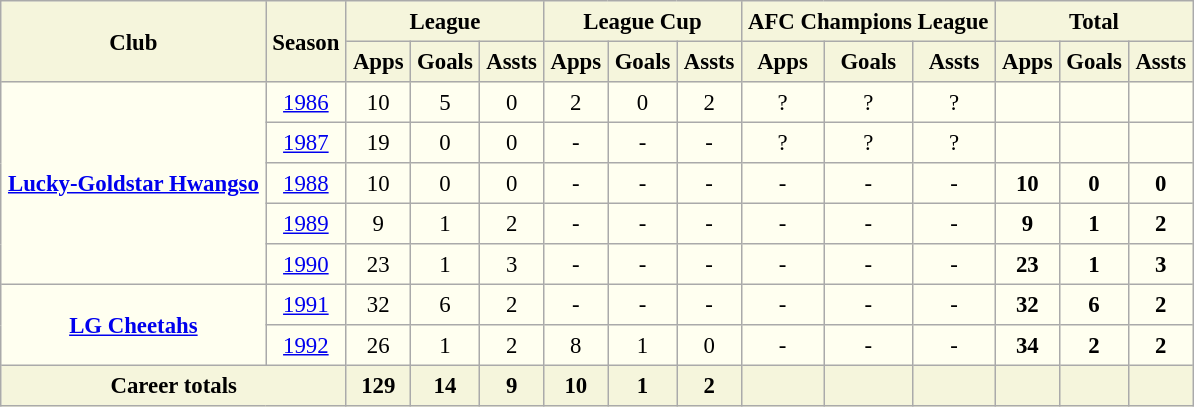<table border=1 align=center cellpadding=4 cellspacing=2 style="background: ivory; font-size: 95%; border: 1px #aaaaaa solid; border-collapse: collapse; clear:center">
<tr style="background:beige">
<th rowspan="2">Club</th>
<th rowspan="2">Season</th>
<th colspan="3">League</th>
<th colspan="3">League Cup</th>
<th colspan="3">AFC Champions League</th>
<th colspan="3">Total</th>
</tr>
<tr style="background:beige">
<th>Apps</th>
<th>Goals</th>
<th>Assts</th>
<th>Apps</th>
<th>Goals</th>
<th>Assts</th>
<th>Apps</th>
<th>Goals</th>
<th>Assts</th>
<th>Apps</th>
<th>Goals</th>
<th>Assts</th>
</tr>
<tr>
<td rowspan="5" align=center valign=center><strong><a href='#'>Lucky-Goldstar Hwangso</a></strong></td>
<td align="center"><a href='#'>1986</a></td>
<td align="center">10</td>
<td align="center">5</td>
<td align="center">0</td>
<td align="center">2</td>
<td align="center">0</td>
<td align="center">2</td>
<td align="center">?</td>
<td align="center">?</td>
<td align="center">?</td>
<th></th>
<th></th>
<th></th>
</tr>
<tr>
<td align="center"><a href='#'>1987</a></td>
<td align="center">19</td>
<td align="center">0</td>
<td align="center">0</td>
<td align="center">-</td>
<td align="center">-</td>
<td align="center">-</td>
<td align="center">?</td>
<td align="center">?</td>
<td align="center">?</td>
<th></th>
<th></th>
<th></th>
</tr>
<tr>
<td align="center"><a href='#'>1988</a></td>
<td align="center">10</td>
<td align="center">0</td>
<td align="center">0</td>
<td align="center">-</td>
<td align="center">-</td>
<td align="center">-</td>
<td align="center">-</td>
<td align="center">-</td>
<td align="center">-</td>
<th>10</th>
<th>0</th>
<th>0</th>
</tr>
<tr>
<td align="center"><a href='#'>1989</a></td>
<td align="center">9</td>
<td align="center">1</td>
<td align="center">2</td>
<td align="center">-</td>
<td align="center">-</td>
<td align="center">-</td>
<td align="center">-</td>
<td align="center">-</td>
<td align="center">-</td>
<th>9</th>
<th>1</th>
<th>2</th>
</tr>
<tr>
<td align="center"><a href='#'>1990</a></td>
<td align="center">23</td>
<td align="center">1</td>
<td align="center">3</td>
<td align="center">-</td>
<td align="center">-</td>
<td align="center">-</td>
<td align="center">-</td>
<td align="center">-</td>
<td align="center">-</td>
<th>23</th>
<th>1</th>
<th>3</th>
</tr>
<tr>
<td rowspan="2" align=center valign=center><strong><a href='#'>LG Cheetahs</a></strong></td>
<td align="center"><a href='#'>1991</a></td>
<td align="center">32</td>
<td align="center">6</td>
<td align="center">2</td>
<td align="center">-</td>
<td align="center">-</td>
<td align="center">-</td>
<td align="center">-</td>
<td align="center">-</td>
<td align="center">-</td>
<th>32</th>
<th>6</th>
<th>2</th>
</tr>
<tr>
<td align="center"><a href='#'>1992</a></td>
<td align="center">26</td>
<td align="center">1</td>
<td align="center">2</td>
<td align="center">8</td>
<td align="center">1</td>
<td align="center">0</td>
<td align="center">-</td>
<td align="center">-</td>
<td align="center">-</td>
<th>34</th>
<th>2</th>
<th>2</th>
</tr>
<tr style="background:beige">
<th colspan="2">Career totals</th>
<th>129</th>
<th>14</th>
<th>9</th>
<th>10</th>
<th>1</th>
<th>2</th>
<th></th>
<th></th>
<th></th>
<th></th>
<th></th>
<th></th>
</tr>
</table>
